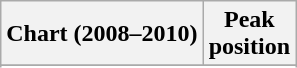<table class="wikitable sortable plainrowheaders" style="text-align:center">
<tr>
<th scope="col">Chart (2008–2010)</th>
<th scope="col">Peak<br>position</th>
</tr>
<tr>
</tr>
<tr>
</tr>
<tr>
</tr>
</table>
